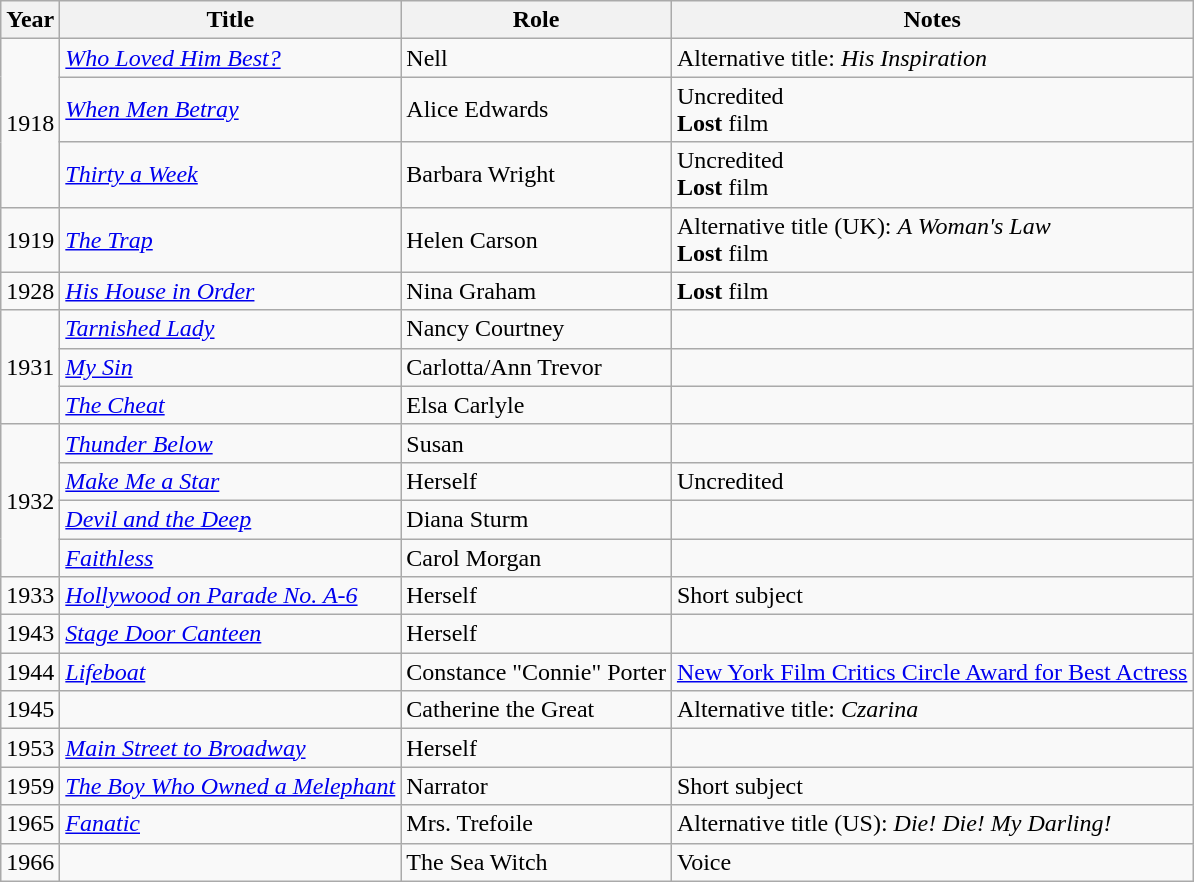<table class="wikitable sortable">
<tr>
<th>Year</th>
<th>Title</th>
<th>Role</th>
<th class="unsortable">Notes</th>
</tr>
<tr>
<td rowspan=3>1918</td>
<td><em><a href='#'>Who Loved Him Best?</a></em></td>
<td>Nell</td>
<td>Alternative title: <em>His Inspiration</em></td>
</tr>
<tr>
<td><em><a href='#'>When Men Betray</a></em></td>
<td>Alice Edwards</td>
<td>Uncredited <br> <strong>Lost</strong> film</td>
</tr>
<tr>
<td><em><a href='#'>Thirty a Week</a></em></td>
<td>Barbara Wright</td>
<td>Uncredited <br> <strong>Lost</strong> film</td>
</tr>
<tr>
<td>1919</td>
<td><em><a href='#'>The Trap</a></em></td>
<td>Helen Carson</td>
<td>Alternative title (UK): <em>A Woman's Law</em> <br> <strong>Lost</strong> film</td>
</tr>
<tr>
<td>1928</td>
<td><em><a href='#'>His House in Order</a></em></td>
<td>Nina Graham</td>
<td><strong>Lost</strong> film</td>
</tr>
<tr>
<td rowspan=3>1931</td>
<td><em><a href='#'>Tarnished Lady</a></em></td>
<td>Nancy Courtney</td>
<td></td>
</tr>
<tr>
<td><em><a href='#'>My Sin</a></em></td>
<td>Carlotta/Ann Trevor</td>
<td></td>
</tr>
<tr>
<td><em><a href='#'>The Cheat</a></em></td>
<td>Elsa Carlyle</td>
<td></td>
</tr>
<tr>
<td rowspan=4>1932</td>
<td><em><a href='#'>Thunder Below</a></em></td>
<td>Susan</td>
<td></td>
</tr>
<tr>
<td><em><a href='#'>Make Me a Star</a></em></td>
<td>Herself</td>
<td>Uncredited</td>
</tr>
<tr>
<td><em><a href='#'>Devil and the Deep</a></em></td>
<td>Diana Sturm</td>
<td></td>
</tr>
<tr>
<td><em><a href='#'>Faithless</a></em></td>
<td>Carol Morgan</td>
<td></td>
</tr>
<tr>
<td>1933</td>
<td><em><a href='#'>Hollywood on Parade No. A-6</a></em></td>
<td>Herself</td>
<td>Short subject</td>
</tr>
<tr>
<td>1943</td>
<td><em><a href='#'>Stage Door Canteen</a></em></td>
<td>Herself</td>
<td></td>
</tr>
<tr>
<td>1944</td>
<td><em><a href='#'>Lifeboat</a></em></td>
<td>Constance "Connie" Porter</td>
<td><a href='#'>New York Film Critics Circle Award for Best Actress</a></td>
</tr>
<tr>
<td>1945</td>
<td><em></em></td>
<td>Catherine the Great</td>
<td>Alternative title: <em>Czarina</em></td>
</tr>
<tr>
<td>1953</td>
<td><em><a href='#'>Main Street to Broadway</a></em></td>
<td>Herself</td>
<td></td>
</tr>
<tr>
<td>1959</td>
<td><em><a href='#'>The Boy Who Owned a Melephant</a></em></td>
<td>Narrator</td>
<td>Short subject</td>
</tr>
<tr>
<td>1965</td>
<td><em><a href='#'>Fanatic</a></em></td>
<td>Mrs. Trefoile</td>
<td>Alternative title (US): <em>Die! Die! My Darling!</em></td>
</tr>
<tr>
<td>1966</td>
<td><em></em></td>
<td>The Sea Witch</td>
<td>Voice</td>
</tr>
</table>
